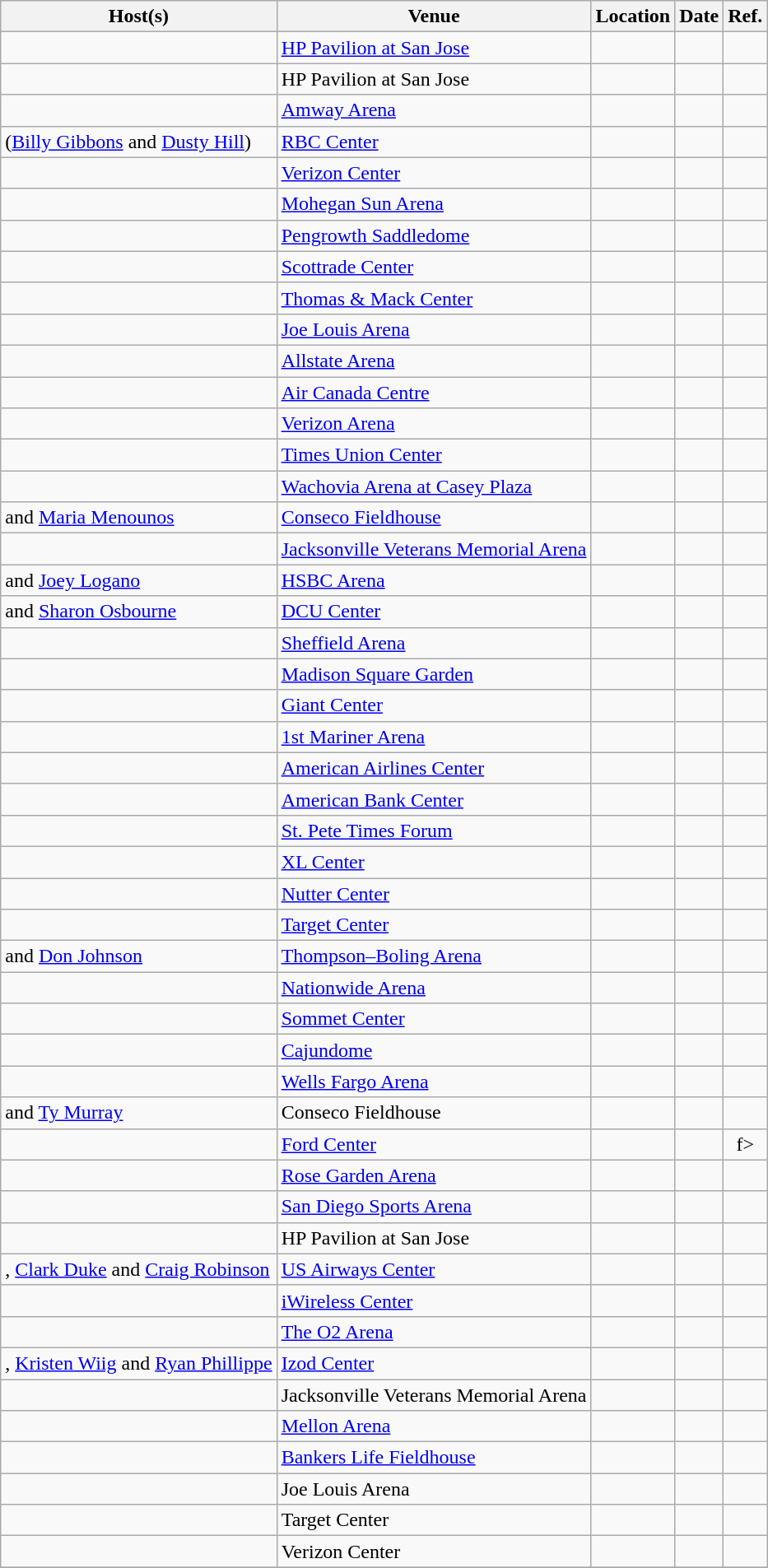<table class="wikitable sortable" border="1">
<tr>
<th>Host(s)</th>
<th>Venue</th>
<th>Location</th>
<th>Date</th>
<th class="unsortable" width=0%>Ref.</th>
</tr>
<tr>
<td></td>
<td><a href='#'>HP Pavilion at San Jose</a></td>
<td></td>
<td></td>
<td align="center"></td>
</tr>
<tr>
<td></td>
<td>HP Pavilion at San Jose</td>
<td></td>
<td></td>
<td align="center"></td>
</tr>
<tr>
<td></td>
<td><a href='#'>Amway Arena</a></td>
<td></td>
<td></td>
<td align="center"></td>
</tr>
<tr>
<td> (<a href='#'>Billy Gibbons</a> and <a href='#'>Dusty Hill</a>)</td>
<td><a href='#'>RBC Center</a></td>
<td></td>
<td></td>
<td align="center"></td>
</tr>
<tr>
<td></td>
<td><a href='#'>Verizon Center</a></td>
<td></td>
<td></td>
<td align="center"></td>
</tr>
<tr>
<td></td>
<td><a href='#'>Mohegan Sun Arena</a></td>
<td></td>
<td></td>
<td align="center"></td>
</tr>
<tr>
<td></td>
<td><a href='#'>Pengrowth Saddledome</a></td>
<td></td>
<td></td>
<td align="center"></td>
</tr>
<tr>
<td></td>
<td><a href='#'>Scottrade Center</a></td>
<td></td>
<td></td>
<td align="center"></td>
</tr>
<tr>
<td></td>
<td><a href='#'>Thomas & Mack Center</a></td>
<td></td>
<td></td>
<td align="center"></td>
</tr>
<tr>
<td></td>
<td><a href='#'>Joe Louis Arena</a></td>
<td></td>
<td></td>
<td align="center"></td>
</tr>
<tr>
<td></td>
<td><a href='#'>Allstate Arena</a></td>
<td></td>
<td></td>
<td align="center"></td>
</tr>
<tr>
<td></td>
<td><a href='#'>Air Canada Centre</a></td>
<td></td>
<td></td>
<td align="center"></td>
</tr>
<tr>
<td></td>
<td><a href='#'>Verizon Arena</a></td>
<td></td>
<td></td>
<td align="center"></td>
</tr>
<tr>
<td></td>
<td><a href='#'>Times Union Center</a></td>
<td></td>
<td></td>
<td align="center"></td>
</tr>
<tr>
<td></td>
<td><a href='#'>Wachovia Arena at Casey Plaza</a></td>
<td></td>
<td></td>
<td align="center"></td>
</tr>
<tr>
<td> and <a href='#'>Maria Menounos</a></td>
<td><a href='#'>Conseco Fieldhouse</a></td>
<td></td>
<td></td>
<td align="center"></td>
</tr>
<tr>
<td></td>
<td><a href='#'>Jacksonville Veterans Memorial Arena</a></td>
<td></td>
<td></td>
<td align="center"></td>
</tr>
<tr>
<td> and <a href='#'>Joey Logano</a></td>
<td><a href='#'>HSBC Arena</a></td>
<td></td>
<td></td>
<td align="center"></td>
</tr>
<tr>
<td> and <a href='#'>Sharon Osbourne</a></td>
<td><a href='#'>DCU Center</a></td>
<td></td>
<td></td>
<td align="center"></td>
</tr>
<tr>
<td></td>
<td><a href='#'>Sheffield Arena</a></td>
<td></td>
<td></td>
<td align="center"></td>
</tr>
<tr>
<td></td>
<td><a href='#'>Madison Square Garden</a></td>
<td></td>
<td></td>
<td align="center"></td>
</tr>
<tr>
<td></td>
<td><a href='#'>Giant Center</a></td>
<td></td>
<td></td>
<td align="center"></td>
</tr>
<tr>
<td></td>
<td><a href='#'>1st Mariner Arena</a></td>
<td></td>
<td></td>
<td align="center"></td>
</tr>
<tr>
<td></td>
<td><a href='#'>American Airlines Center</a></td>
<td></td>
<td></td>
<td align="center"></td>
</tr>
<tr>
<td></td>
<td><a href='#'>American Bank Center</a></td>
<td></td>
<td></td>
<td align="center"></td>
</tr>
<tr>
<td></td>
<td><a href='#'>St. Pete Times Forum</a></td>
<td></td>
<td></td>
<td align="center"></td>
</tr>
<tr>
<td></td>
<td><a href='#'>XL Center</a></td>
<td></td>
<td></td>
<td align="center"></td>
</tr>
<tr>
<td></td>
<td><a href='#'>Nutter Center</a></td>
<td></td>
<td></td>
<td align="center"></td>
</tr>
<tr>
<td></td>
<td><a href='#'>Target Center</a></td>
<td></td>
<td></td>
<td align="center"></td>
</tr>
<tr>
<td> and <a href='#'>Don Johnson</a></td>
<td><a href='#'>Thompson–Boling Arena</a></td>
<td></td>
<td></td>
<td align="center"></td>
</tr>
<tr>
<td></td>
<td><a href='#'>Nationwide Arena</a></td>
<td></td>
<td></td>
<td align="center"></td>
</tr>
<tr>
<td></td>
<td><a href='#'>Sommet Center</a></td>
<td></td>
<td></td>
<td align="center"></td>
</tr>
<tr>
<td></td>
<td><a href='#'>Cajundome</a></td>
<td></td>
<td></td>
<td align="center"></td>
</tr>
<tr>
<td></td>
<td><a href='#'>Wells Fargo Arena</a></td>
<td></td>
<td></td>
<td align="center"></td>
</tr>
<tr>
<td> and <a href='#'>Ty Murray</a></td>
<td>Conseco Fieldhouse</td>
<td></td>
<td></td>
<td align="center"></td>
</tr>
<tr>
<td></td>
<td><a href='#'>Ford Center</a></td>
<td></td>
<td></td>
<td align="center">f></td>
</tr>
<tr>
<td></td>
<td><a href='#'>Rose Garden Arena</a></td>
<td></td>
<td></td>
<td align="center"></td>
</tr>
<tr>
<td></td>
<td><a href='#'>San Diego Sports Arena</a></td>
<td></td>
<td></td>
<td align="center"></td>
</tr>
<tr>
<td></td>
<td>HP Pavilion at San Jose</td>
<td></td>
<td></td>
<td align="center"></td>
</tr>
<tr>
<td>, <a href='#'>Clark Duke</a> and <a href='#'>Craig Robinson</a></td>
<td><a href='#'>US Airways Center</a></td>
<td></td>
<td></td>
<td align="center"></td>
</tr>
<tr>
<td></td>
<td><a href='#'>iWireless Center</a></td>
<td></td>
<td></td>
<td align="center"></td>
</tr>
<tr>
<td></td>
<td><a href='#'>The O2 Arena</a></td>
<td></td>
<td></td>
<td align="center"></td>
</tr>
<tr>
<td>, <a href='#'>Kristen Wiig</a> and <a href='#'>Ryan Phillippe</a></td>
<td><a href='#'>Izod Center</a></td>
<td></td>
<td></td>
<td align="center"></td>
</tr>
<tr>
<td></td>
<td>Jacksonville Veterans Memorial Arena</td>
<td></td>
<td></td>
<td align="center"></td>
</tr>
<tr>
<td></td>
<td><a href='#'>Mellon Arena</a></td>
<td></td>
<td></td>
<td align="center"></td>
</tr>
<tr>
<td></td>
<td><a href='#'>Bankers Life Fieldhouse</a></td>
<td></td>
<td></td>
<td align="center"></td>
</tr>
<tr>
<td></td>
<td>Joe Louis Arena</td>
<td></td>
<td></td>
<td></td>
</tr>
<tr>
<td></td>
<td>Target Center</td>
<td></td>
<td></td>
<td></td>
</tr>
<tr>
<td></td>
<td>Verizon Center</td>
<td></td>
<td></td>
<td></td>
</tr>
<tr>
</tr>
</table>
